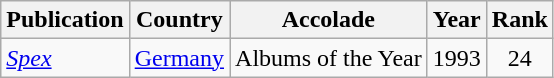<table class="wikitable">
<tr>
<th>Publication</th>
<th>Country</th>
<th>Accolade</th>
<th>Year</th>
<th>Rank</th>
</tr>
<tr>
<td><em><a href='#'>Spex</a></em></td>
<td><a href='#'>Germany</a></td>
<td>Albums of the Year</td>
<td>1993</td>
<td style="text-align:center;">24</td>
</tr>
</table>
